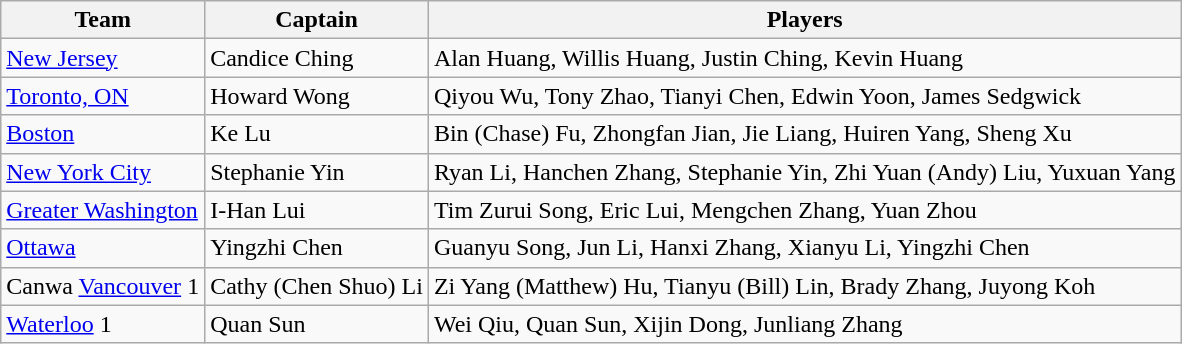<table class="wikitable">
<tr>
<th>Team</th>
<th>Captain</th>
<th>Players</th>
</tr>
<tr>
<td><a href='#'>New Jersey</a></td>
<td>Candice Ching</td>
<td>Alan Huang, Willis Huang, Justin Ching, Kevin Huang</td>
</tr>
<tr>
<td><a href='#'>Toronto, ON</a></td>
<td>Howard Wong</td>
<td>Qiyou Wu, Tony Zhao, Tianyi Chen, Edwin Yoon, James Sedgwick</td>
</tr>
<tr>
<td><a href='#'>Boston</a></td>
<td>Ke Lu</td>
<td>Bin (Chase) Fu, Zhongfan Jian, Jie Liang, Huiren Yang, Sheng Xu</td>
</tr>
<tr>
<td><a href='#'>New York City</a></td>
<td>Stephanie Yin</td>
<td>Ryan Li, Hanchen Zhang, Stephanie Yin, Zhi Yuan (Andy) Liu, Yuxuan Yang</td>
</tr>
<tr>
<td><a href='#'>Greater Washington</a></td>
<td>I-Han Lui</td>
<td>Tim Zurui Song, Eric Lui, Mengchen Zhang, Yuan Zhou</td>
</tr>
<tr>
<td><a href='#'>Ottawa</a></td>
<td>Yingzhi Chen</td>
<td>Guanyu Song, Jun Li, Hanxi Zhang, Xianyu Li, Yingzhi Chen</td>
</tr>
<tr>
<td>Canwa <a href='#'>Vancouver</a> 1</td>
<td>Cathy (Chen Shuo) Li</td>
<td>Zi Yang (Matthew) Hu, Tianyu (Bill) Lin, Brady Zhang, Juyong Koh</td>
</tr>
<tr>
<td><a href='#'>Waterloo</a> 1</td>
<td>Quan Sun</td>
<td>Wei Qiu, Quan Sun, Xijin Dong, Junliang Zhang</td>
</tr>
</table>
